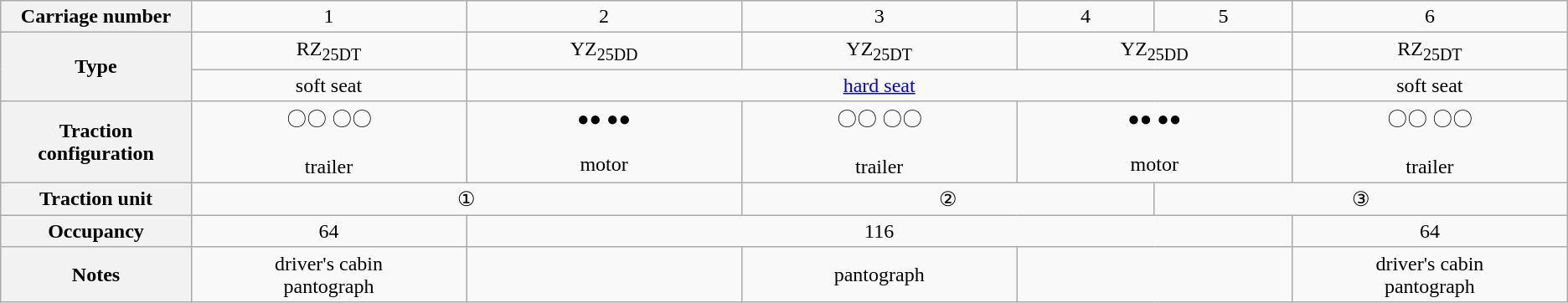<table class="wikitable" style="text-align: center;">
<tr>
<th>Carriage number</th>
<td>1</td>
<td>2</td>
<td>3</td>
<td>4</td>
<td>5</td>
<td>6</td>
</tr>
<tr>
<th rowspan="2" style="width: 9%;">Type</th>
<td style="width: 13%;">RZ<sub>25DT</sub></td>
<td style="width: 13%;">YZ<sub>25DD</sub></td>
<td style="width: 13%;">YZ<sub>25DT</sub></td>
<td colspan="2" style="width: 13%;">YZ<sub>25DD</sub></td>
<td style="width: 13%;">RZ<sub>25DT</sub></td>
</tr>
<tr>
<td style="width: 13%;">soft seat</td>
<td colspan="4" style="width: 13%;"><a href='#'>hard seat</a></td>
<td style="width: 13%;">soft seat</td>
</tr>
<tr>
<th style="width: 9%;">Traction configuration</th>
<td>〇〇 〇〇<br><br>trailer</td>
<td>●● ●●<br><br>motor</td>
<td>〇〇 〇〇<br><br>trailer</td>
<td colspan="2">●● ●●<br><br>motor</td>
<td>〇〇 〇〇<br><br>trailer</td>
</tr>
<tr>
<th style="width: 9%;">Traction unit</th>
<td colspan="2">①</td>
<td colspan="2">②</td>
<td colspan="2">③</td>
</tr>
<tr>
<th style="width: 9%;">Occupancy</th>
<td>64</td>
<td colspan="4">116</td>
<td>64</td>
</tr>
<tr>
<th style="width: 9%;">Notes</th>
<td>driver's cabin<br>pantograph</td>
<td></td>
<td>pantograph</td>
<td colspan="2"></td>
<td>driver's cabin<br>pantograph</td>
</tr>
</table>
